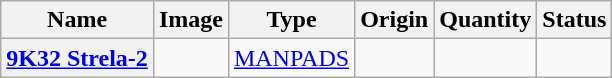<table class="wikitable">
<tr>
<th scope="col">Name</th>
<th scope="col">Image</th>
<th scope="col">Type</th>
<th scope="col">Origin</th>
<th scope="col">Quantity</th>
<th scope="col">Status</th>
</tr>
<tr>
<th scope="row"><a href='#'>9K32 Strela-2</a></th>
<td></td>
<td><a href='#'>MANPADS</a></td>
<td></td>
<td></td>
<td></td>
</tr>
</table>
